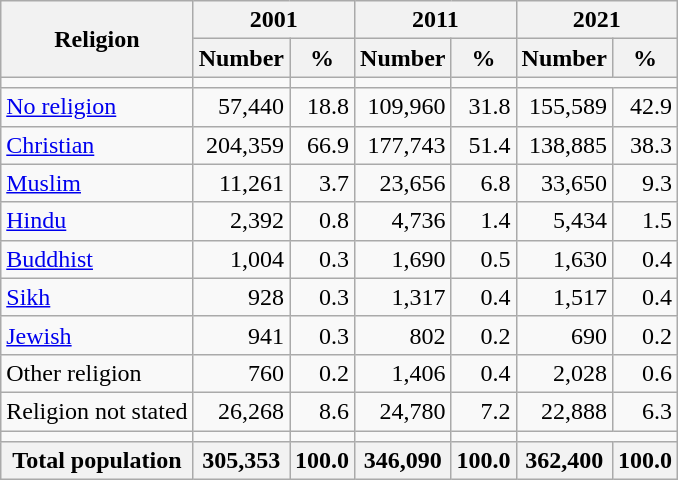<table class="wikitable sortable mw-collapsible">
<tr>
<th rowspan="2">Religion</th>
<th colspan="2">2001</th>
<th colspan="2">2011</th>
<th colspan="2">2021</th>
</tr>
<tr>
<th>Number</th>
<th>%</th>
<th>Number</th>
<th>%</th>
<th>Number</th>
<th>%</th>
</tr>
<tr>
<td></td>
<td></td>
<td></td>
<td></td>
<td></td>
</tr>
<tr>
<td><a href='#'>No religion</a></td>
<td align="right">57,440</td>
<td align="right">18.8</td>
<td align="right">109,960</td>
<td align="right">31.8</td>
<td align="right">155,589</td>
<td align="right">42.9</td>
</tr>
<tr>
<td> <a href='#'>Christian</a></td>
<td align="right">204,359</td>
<td align="right">66.9</td>
<td align="right">177,743</td>
<td align="right">51.4</td>
<td align="right">138,885</td>
<td align="right">38.3</td>
</tr>
<tr>
<td> <a href='#'>Muslim</a></td>
<td align="right">11,261</td>
<td align="right">3.7</td>
<td align="right">23,656</td>
<td align="right">6.8</td>
<td align="right">33,650</td>
<td align="right">9.3</td>
</tr>
<tr>
<td> <a href='#'>Hindu</a></td>
<td align="right">2,392</td>
<td align="right">0.8</td>
<td align="right">4,736</td>
<td align="right">1.4</td>
<td align="right">5,434</td>
<td align="right">1.5</td>
</tr>
<tr>
<td> <a href='#'>Buddhist</a></td>
<td align="right">1,004</td>
<td align="right">0.3</td>
<td align="right">1,690</td>
<td align="right">0.5</td>
<td align="right">1,630</td>
<td align="right">0.4</td>
</tr>
<tr>
<td> <a href='#'>Sikh</a></td>
<td align="right">928</td>
<td align="right">0.3</td>
<td align="right">1,317</td>
<td align="right">0.4</td>
<td align="right">1,517</td>
<td align="right">0.4</td>
</tr>
<tr>
<td> <a href='#'>Jewish</a></td>
<td align="right">941</td>
<td align="right">0.3</td>
<td align="right">802</td>
<td align="right">0.2</td>
<td align="right">690</td>
<td align="right">0.2</td>
</tr>
<tr>
<td>Other religion</td>
<td align="right">760</td>
<td align="right">0.2</td>
<td align="right">1,406</td>
<td align="right">0.4</td>
<td align="right">2,028</td>
<td align="right">0.6</td>
</tr>
<tr>
<td>Religion not stated</td>
<td align="right">26,268</td>
<td align="right">8.6</td>
<td align="right">24,780</td>
<td align="right">7.2</td>
<td align="right">22,888</td>
<td align="right">6.3</td>
</tr>
<tr>
<td></td>
<td></td>
<td></td>
<td></td>
<td></td>
</tr>
<tr>
<th>Total population</th>
<th align="right">305,353</th>
<th align="right">100.0</th>
<th align="right">346,090</th>
<th align="right">100.0</th>
<th align="right">362,400</th>
<th align="right">100.0</th>
</tr>
</table>
